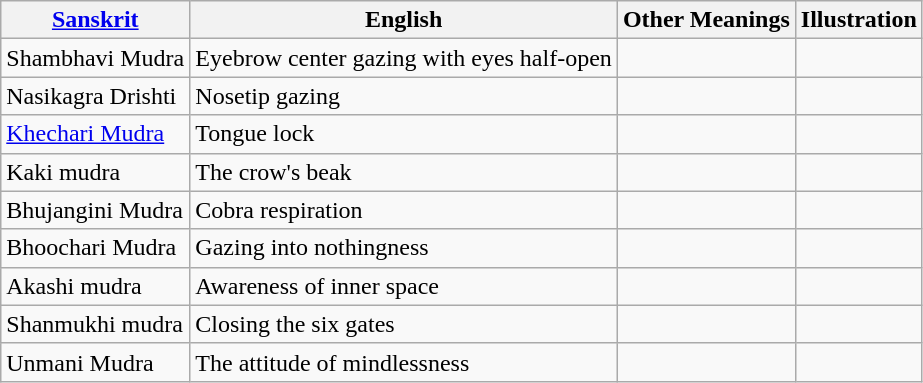<table class="wikitable">
<tr>
<th><a href='#'>Sanskrit</a></th>
<th>English</th>
<th>Other Meanings</th>
<th>Illustration</th>
</tr>
<tr>
<td>Shambhavi Mudra</td>
<td>Eyebrow center gazing with eyes half-open</td>
<td></td>
<td></td>
</tr>
<tr>
<td>Nasikagra Drishti</td>
<td>Nosetip gazing</td>
<td></td>
<td></td>
</tr>
<tr>
<td><a href='#'>Khechari Mudra</a></td>
<td>Tongue lock</td>
<td></td>
<td></td>
</tr>
<tr>
<td>Kaki mudra</td>
<td>The crow's beak</td>
<td></td>
<td></td>
</tr>
<tr>
<td>Bhujangini Mudra</td>
<td>Cobra respiration</td>
<td></td>
<td></td>
</tr>
<tr>
<td>Bhoochari Mudra</td>
<td>Gazing into nothingness</td>
<td></td>
<td></td>
</tr>
<tr>
<td>Akashi mudra</td>
<td>Awareness of inner space</td>
<td></td>
<td></td>
</tr>
<tr>
<td>Shanmukhi mudra</td>
<td>Closing the six gates</td>
<td></td>
<td></td>
</tr>
<tr>
<td>Unmani Mudra</td>
<td>The attitude of mindlessness</td>
<td></td>
<td></td>
</tr>
</table>
